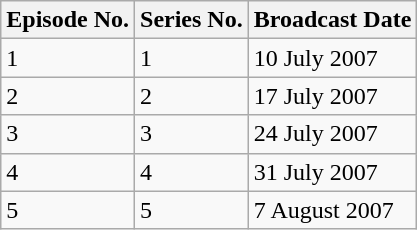<table class="wikitable">
<tr>
<th>Episode No.</th>
<th>Series No.</th>
<th>Broadcast Date</th>
</tr>
<tr>
<td>1</td>
<td>1</td>
<td>10 July 2007</td>
</tr>
<tr>
<td>2</td>
<td>2</td>
<td>17 July 2007</td>
</tr>
<tr>
<td>3</td>
<td>3</td>
<td>24 July 2007</td>
</tr>
<tr>
<td>4</td>
<td>4</td>
<td>31 July 2007</td>
</tr>
<tr>
<td>5</td>
<td>5</td>
<td>7 August 2007</td>
</tr>
</table>
